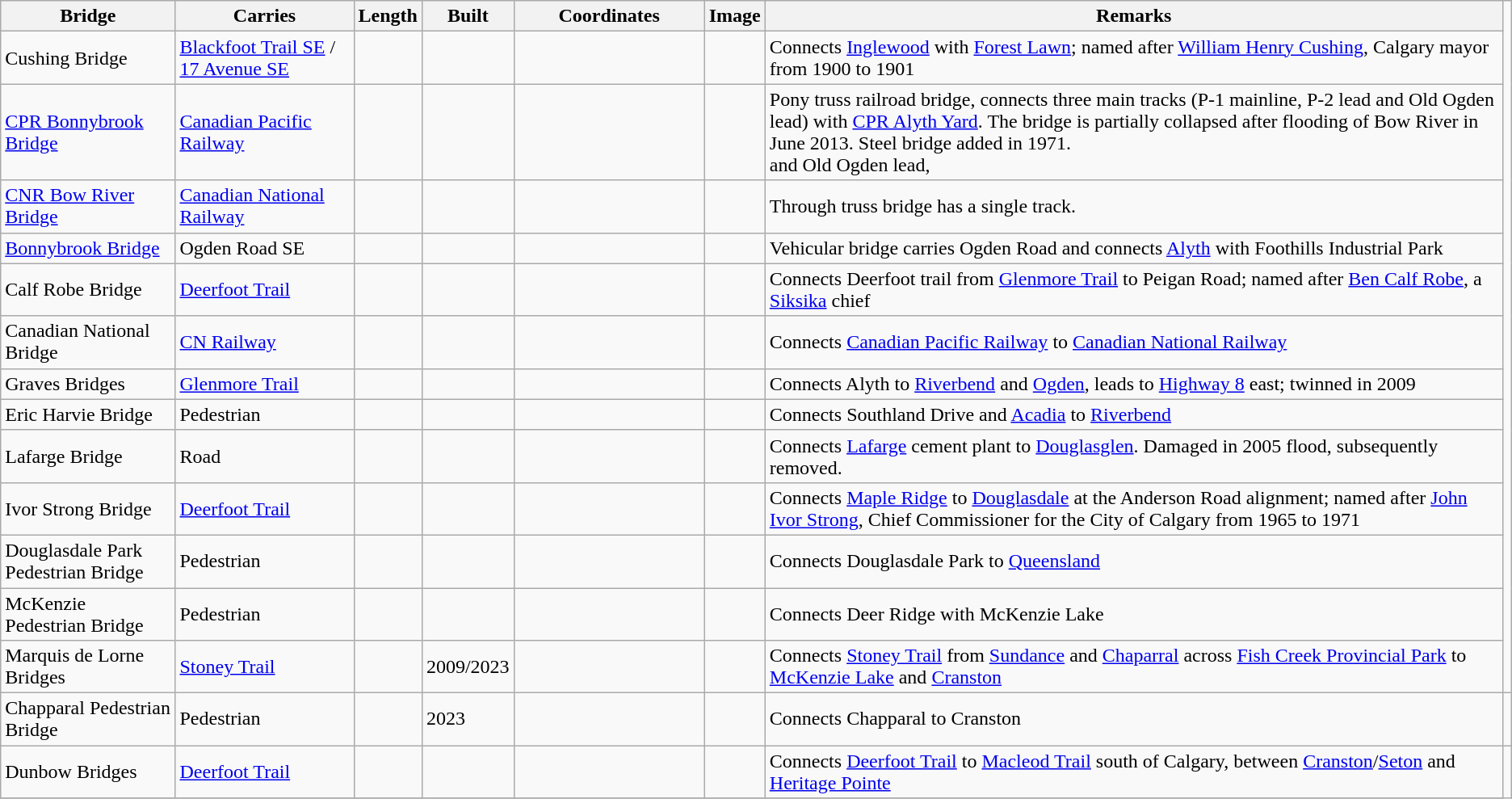<table class="wikitable sortable">
<tr>
<th>Bridge</th>
<th>Carries</th>
<th>Length</th>
<th>Built</th>
<th width=150px>Coordinates</th>
<th>Image</th>
<th>Remarks</th>
</tr>
<tr>
<td>Cushing Bridge</td>
<td><a href='#'>Blackfoot Trail SE</a> / <a href='#'>17 Avenue SE</a></td>
<td></td>
<td></td>
<td><small></small></td>
<td></td>
<td>Connects <a href='#'>Inglewood</a> with <a href='#'>Forest Lawn</a>; named after <a href='#'>William Henry Cushing</a>, Calgary mayor from 1900 to 1901</td>
</tr>
<tr>
<td><a href='#'>CPR Bonnybrook Bridge</a></td>
<td><a href='#'>Canadian Pacific Railway</a></td>
<td></td>
<td></td>
<td><small></small></td>
<td></td>
<td>Pony truss railroad bridge, connects three main tracks (P-1 mainline, P-2 lead and Old Ogden lead) with <a href='#'>CPR Alyth Yard</a>. The bridge is partially collapsed after flooding of Bow River in June 2013. Steel bridge added in 1971.<br>and Old Ogden lead,</td>
</tr>
<tr>
<td><a href='#'>CNR Bow River Bridge</a></td>
<td><a href='#'>Canadian National Railway</a></td>
<td></td>
<td></td>
<td><small></small></td>
<td></td>
<td>Through truss bridge has a single track.</td>
</tr>
<tr>
<td><a href='#'>Bonnybrook Bridge</a></td>
<td>Ogden Road SE</td>
<td></td>
<td></td>
<td><small></small></td>
<td></td>
<td>Vehicular bridge carries Ogden Road and connects <a href='#'>Alyth</a> with Foothills Industrial Park</td>
</tr>
<tr>
<td>Calf Robe Bridge</td>
<td><a href='#'>Deerfoot Trail</a></td>
<td></td>
<td></td>
<td><small></small></td>
<td></td>
<td>Connects Deerfoot trail from <a href='#'>Glenmore Trail</a> to Peigan Road; named after <a href='#'>Ben Calf Robe</a>, a <a href='#'>Siksika</a> chief</td>
</tr>
<tr>
<td>Canadian National Bridge</td>
<td><a href='#'>CN Railway</a></td>
<td></td>
<td></td>
<td><small></small></td>
<td></td>
<td>Connects <a href='#'>Canadian Pacific Railway</a> to <a href='#'>Canadian National Railway</a></td>
</tr>
<tr>
<td>Graves Bridges</td>
<td><a href='#'>Glenmore Trail</a></td>
<td></td>
<td></td>
<td><small></small></td>
<td></td>
<td>Connects Alyth to <a href='#'>Riverbend</a> and <a href='#'>Ogden</a>, leads to <a href='#'>Highway 8</a> east; twinned in 2009</td>
</tr>
<tr>
<td>Eric Harvie Bridge</td>
<td>Pedestrian</td>
<td></td>
<td></td>
<td><small></small></td>
<td></td>
<td>Connects Southland Drive and <a href='#'>Acadia</a> to <a href='#'>Riverbend</a></td>
</tr>
<tr>
<td>Lafarge Bridge</td>
<td>Road</td>
<td></td>
<td></td>
<td><small></small></td>
<td></td>
<td>Connects <a href='#'>Lafarge</a> cement plant to <a href='#'>Douglasglen</a>.  Damaged in 2005 flood, subsequently removed.</td>
</tr>
<tr>
<td>Ivor Strong Bridge</td>
<td><a href='#'>Deerfoot Trail</a></td>
<td></td>
<td></td>
<td><small></small></td>
<td></td>
<td>Connects <a href='#'>Maple Ridge</a> to <a href='#'>Douglasdale</a> at the Anderson Road alignment; named after <a href='#'>John Ivor Strong</a>, Chief Commissioner for the City of Calgary from 1965 to 1971</td>
</tr>
<tr>
<td>Douglasdale Park Pedestrian Bridge</td>
<td>Pedestrian</td>
<td></td>
<td></td>
<td><small></small></td>
<td></td>
<td>Connects Douglasdale Park to <a href='#'>Queensland</a></td>
</tr>
<tr>
<td>McKenzie Pedestrian Bridge</td>
<td>Pedestrian</td>
<td></td>
<td></td>
<td><small></small></td>
<td></td>
<td>Connects Deer Ridge with McKenzie Lake</td>
</tr>
<tr>
<td>Marquis de Lorne Bridges</td>
<td><a href='#'>Stoney Trail</a></td>
<td></td>
<td>2009/2023</td>
<td><small></small></td>
<td></td>
<td>Connects <a href='#'>Stoney Trail</a> from <a href='#'>Sundance</a> and <a href='#'>Chaparral</a> across <a href='#'>Fish Creek Provincial Park</a> to <a href='#'>McKenzie Lake</a> and <a href='#'>Cranston</a></td>
</tr>
<tr>
<td>Chapparal Pedestrian Bridge</td>
<td>Pedestrian</td>
<td></td>
<td>2023</td>
<td><small></small></td>
<td></td>
<td>Connects Chapparal to Cranston</td>
<td></td>
</tr>
<tr>
<td>Dunbow Bridges</td>
<td><a href='#'>Deerfoot Trail</a></td>
<td></td>
<td></td>
<td><small></small></td>
<td></td>
<td>Connects <a href='#'>Deerfoot Trail</a> to <a href='#'>Macleod Trail</a> south of Calgary, between <a href='#'>Cranston</a>/<a href='#'>Seton</a> and <a href='#'>Heritage Pointe</a></td>
</tr>
<tr>
</tr>
</table>
